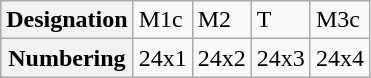<table class="wikitable">
<tr>
<th>Designation</th>
<td>M1c</td>
<td>M2</td>
<td>T</td>
<td>M3c</td>
</tr>
<tr>
<th>Numbering</th>
<td>24x1</td>
<td>24x2</td>
<td>24x3</td>
<td>24x4</td>
</tr>
</table>
